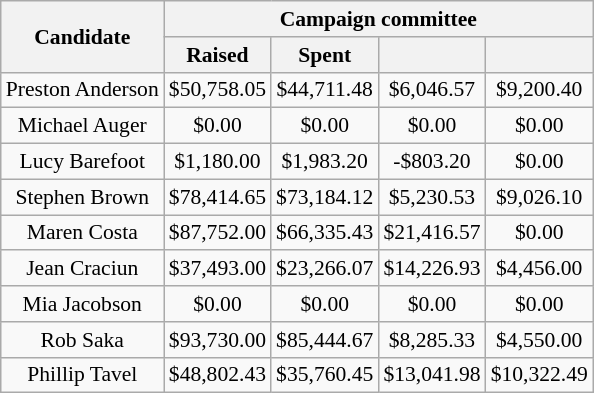<table class="wikitable sortable" style="font-size:90%;text-align:center;">
<tr>
<th rowspan="2">Candidate</th>
<th colspan="7">Campaign committee</th>
</tr>
<tr>
<th>Raised</th>
<th>Spent</th>
<th data-sort-type=currency></th>
<th></th>
</tr>
<tr>
<td>Preston Anderson</td>
<td>$50,758.05</td>
<td>$44,711.48</td>
<td>$6,046.57</td>
<td>$9,200.40</td>
</tr>
<tr>
<td>Michael Auger</td>
<td>$0.00</td>
<td>$0.00</td>
<td>$0.00</td>
<td>$0.00</td>
</tr>
<tr>
<td>Lucy Barefoot</td>
<td>$1,180.00</td>
<td>$1,983.20</td>
<td>-$803.20</td>
<td>$0.00</td>
</tr>
<tr>
<td>Stephen Brown</td>
<td>$78,414.65</td>
<td>$73,184.12</td>
<td>$5,230.53</td>
<td>$9,026.10</td>
</tr>
<tr>
<td>Maren Costa</td>
<td>$87,752.00</td>
<td>$66,335.43</td>
<td>$21,416.57</td>
<td>$0.00</td>
</tr>
<tr>
<td>Jean Craciun</td>
<td>$37,493.00</td>
<td>$23,266.07</td>
<td>$14,226.93</td>
<td>$4,456.00</td>
</tr>
<tr>
<td>Mia Jacobson</td>
<td>$0.00</td>
<td>$0.00</td>
<td>$0.00</td>
<td>$0.00</td>
</tr>
<tr>
<td>Rob Saka</td>
<td>$93,730.00</td>
<td>$85,444.67</td>
<td>$8,285.33</td>
<td>$4,550.00</td>
</tr>
<tr>
<td>Phillip Tavel</td>
<td>$48,802.43</td>
<td>$35,760.45</td>
<td>$13,041.98</td>
<td>$10,322.49</td>
</tr>
</table>
